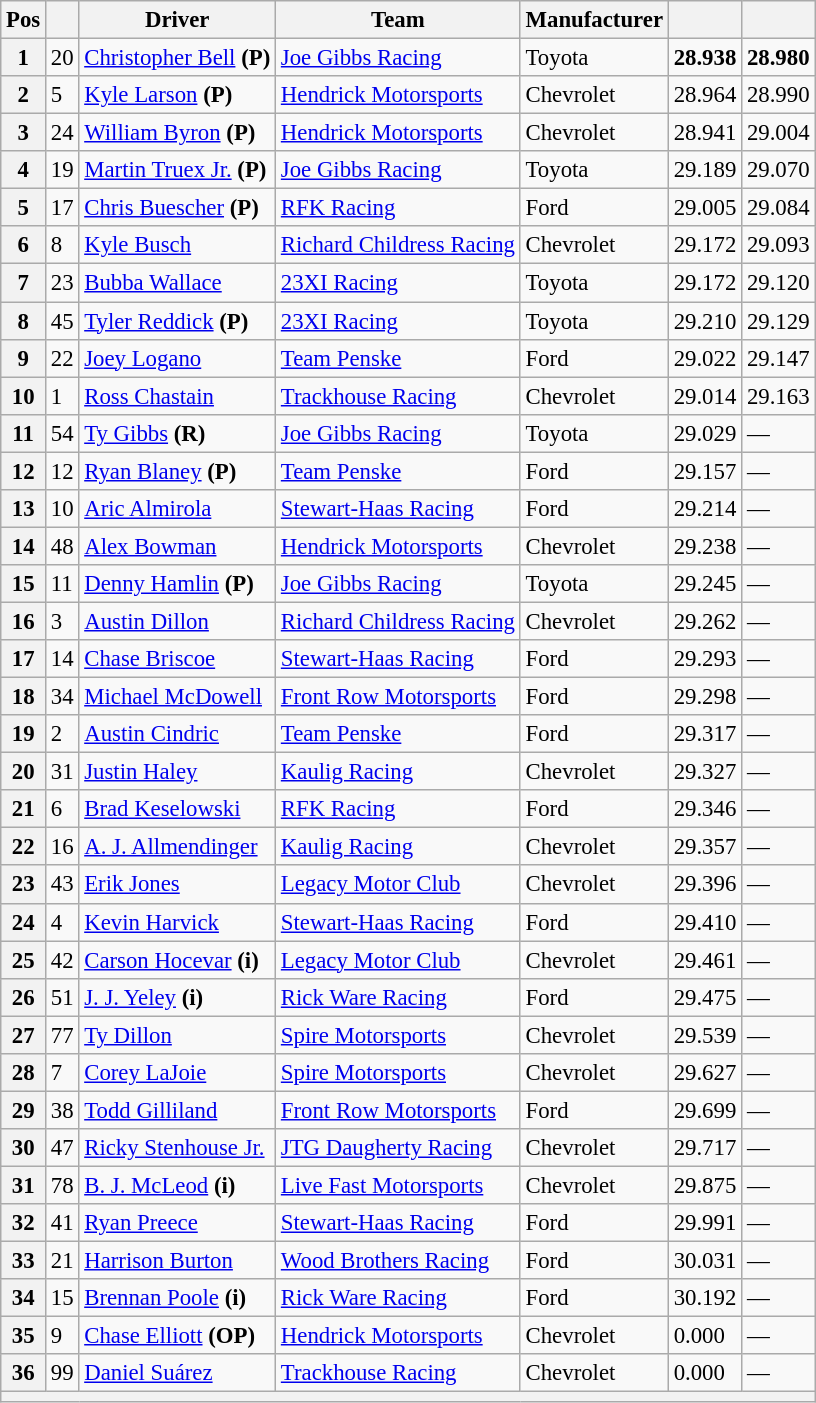<table class="wikitable" style="font-size:95%">
<tr>
<th>Pos</th>
<th></th>
<th>Driver</th>
<th>Team</th>
<th>Manufacturer</th>
<th></th>
<th></th>
</tr>
<tr>
<th>1</th>
<td>20</td>
<td><a href='#'>Christopher Bell</a> <strong>(P)</strong></td>
<td><a href='#'>Joe Gibbs Racing</a></td>
<td>Toyota</td>
<td><strong>28.938</strong></td>
<td><strong>28.980</strong></td>
</tr>
<tr>
<th>2</th>
<td>5</td>
<td><a href='#'>Kyle Larson</a> <strong>(P)</strong></td>
<td><a href='#'>Hendrick Motorsports</a></td>
<td>Chevrolet</td>
<td>28.964</td>
<td>28.990</td>
</tr>
<tr>
<th>3</th>
<td>24</td>
<td><a href='#'>William Byron</a> <strong>(P)</strong></td>
<td><a href='#'>Hendrick Motorsports</a></td>
<td>Chevrolet</td>
<td>28.941</td>
<td>29.004</td>
</tr>
<tr>
<th>4</th>
<td>19</td>
<td><a href='#'>Martin Truex Jr.</a> <strong>(P)</strong></td>
<td><a href='#'>Joe Gibbs Racing</a></td>
<td>Toyota</td>
<td>29.189</td>
<td>29.070</td>
</tr>
<tr>
<th>5</th>
<td>17</td>
<td><a href='#'>Chris Buescher</a> <strong>(P)</strong></td>
<td><a href='#'>RFK Racing</a></td>
<td>Ford</td>
<td>29.005</td>
<td>29.084</td>
</tr>
<tr>
<th>6</th>
<td>8</td>
<td><a href='#'>Kyle Busch</a></td>
<td><a href='#'>Richard Childress Racing</a></td>
<td>Chevrolet</td>
<td>29.172</td>
<td>29.093</td>
</tr>
<tr>
<th>7</th>
<td>23</td>
<td><a href='#'>Bubba Wallace</a></td>
<td><a href='#'>23XI Racing</a></td>
<td>Toyota</td>
<td>29.172</td>
<td>29.120</td>
</tr>
<tr>
<th>8</th>
<td>45</td>
<td><a href='#'>Tyler Reddick</a> <strong>(P)</strong></td>
<td><a href='#'>23XI Racing</a></td>
<td>Toyota</td>
<td>29.210</td>
<td>29.129</td>
</tr>
<tr>
<th>9</th>
<td>22</td>
<td><a href='#'>Joey Logano</a></td>
<td><a href='#'>Team Penske</a></td>
<td>Ford</td>
<td>29.022</td>
<td>29.147</td>
</tr>
<tr>
<th>10</th>
<td>1</td>
<td><a href='#'>Ross Chastain</a></td>
<td><a href='#'>Trackhouse Racing</a></td>
<td>Chevrolet</td>
<td>29.014</td>
<td>29.163</td>
</tr>
<tr>
<th>11</th>
<td>54</td>
<td><a href='#'>Ty Gibbs</a> <strong>(R)</strong></td>
<td><a href='#'>Joe Gibbs Racing</a></td>
<td>Toyota</td>
<td>29.029</td>
<td>—</td>
</tr>
<tr>
<th>12</th>
<td>12</td>
<td><a href='#'>Ryan Blaney</a> <strong>(P)</strong></td>
<td><a href='#'>Team Penske</a></td>
<td>Ford</td>
<td>29.157</td>
<td>—</td>
</tr>
<tr>
<th>13</th>
<td>10</td>
<td><a href='#'>Aric Almirola</a></td>
<td><a href='#'>Stewart-Haas Racing</a></td>
<td>Ford</td>
<td>29.214</td>
<td>—</td>
</tr>
<tr>
<th>14</th>
<td>48</td>
<td><a href='#'>Alex Bowman</a></td>
<td><a href='#'>Hendrick Motorsports</a></td>
<td>Chevrolet</td>
<td>29.238</td>
<td>—</td>
</tr>
<tr>
<th>15</th>
<td>11</td>
<td><a href='#'>Denny Hamlin</a> <strong>(P)</strong></td>
<td><a href='#'>Joe Gibbs Racing</a></td>
<td>Toyota</td>
<td>29.245</td>
<td>—</td>
</tr>
<tr>
<th>16</th>
<td>3</td>
<td><a href='#'>Austin Dillon</a></td>
<td><a href='#'>Richard Childress Racing</a></td>
<td>Chevrolet</td>
<td>29.262</td>
<td>—</td>
</tr>
<tr>
<th>17</th>
<td>14</td>
<td><a href='#'>Chase Briscoe</a></td>
<td><a href='#'>Stewart-Haas Racing</a></td>
<td>Ford</td>
<td>29.293</td>
<td>—</td>
</tr>
<tr>
<th>18</th>
<td>34</td>
<td><a href='#'>Michael McDowell</a></td>
<td><a href='#'>Front Row Motorsports</a></td>
<td>Ford</td>
<td>29.298</td>
<td>—</td>
</tr>
<tr>
<th>19</th>
<td>2</td>
<td><a href='#'>Austin Cindric</a></td>
<td><a href='#'>Team Penske</a></td>
<td>Ford</td>
<td>29.317</td>
<td>—</td>
</tr>
<tr>
<th>20</th>
<td>31</td>
<td><a href='#'>Justin Haley</a></td>
<td><a href='#'>Kaulig Racing</a></td>
<td>Chevrolet</td>
<td>29.327</td>
<td>—</td>
</tr>
<tr>
<th>21</th>
<td>6</td>
<td><a href='#'>Brad Keselowski</a></td>
<td><a href='#'>RFK Racing</a></td>
<td>Ford</td>
<td>29.346</td>
<td>—</td>
</tr>
<tr>
<th>22</th>
<td>16</td>
<td><a href='#'>A. J. Allmendinger</a></td>
<td><a href='#'>Kaulig Racing</a></td>
<td>Chevrolet</td>
<td>29.357</td>
<td>—</td>
</tr>
<tr>
<th>23</th>
<td>43</td>
<td><a href='#'>Erik Jones</a></td>
<td><a href='#'>Legacy Motor Club</a></td>
<td>Chevrolet</td>
<td>29.396</td>
<td>—</td>
</tr>
<tr>
<th>24</th>
<td>4</td>
<td><a href='#'>Kevin Harvick</a></td>
<td><a href='#'>Stewart-Haas Racing</a></td>
<td>Ford</td>
<td>29.410</td>
<td>—</td>
</tr>
<tr>
<th>25</th>
<td>42</td>
<td><a href='#'>Carson Hocevar</a> <strong>(i)</strong></td>
<td><a href='#'>Legacy Motor Club</a></td>
<td>Chevrolet</td>
<td>29.461</td>
<td>—</td>
</tr>
<tr>
<th>26</th>
<td>51</td>
<td><a href='#'>J. J. Yeley</a> <strong>(i)</strong></td>
<td><a href='#'>Rick Ware Racing</a></td>
<td>Ford</td>
<td>29.475</td>
<td>—</td>
</tr>
<tr>
<th>27</th>
<td>77</td>
<td><a href='#'>Ty Dillon</a></td>
<td><a href='#'>Spire Motorsports</a></td>
<td>Chevrolet</td>
<td>29.539</td>
<td>—</td>
</tr>
<tr>
<th>28</th>
<td>7</td>
<td><a href='#'>Corey LaJoie</a></td>
<td><a href='#'>Spire Motorsports</a></td>
<td>Chevrolet</td>
<td>29.627</td>
<td>—</td>
</tr>
<tr>
<th>29</th>
<td>38</td>
<td><a href='#'>Todd Gilliland</a></td>
<td><a href='#'>Front Row Motorsports</a></td>
<td>Ford</td>
<td>29.699</td>
<td>—</td>
</tr>
<tr>
<th>30</th>
<td>47</td>
<td><a href='#'>Ricky Stenhouse Jr.</a></td>
<td><a href='#'>JTG Daugherty Racing</a></td>
<td>Chevrolet</td>
<td>29.717</td>
<td>—</td>
</tr>
<tr>
<th>31</th>
<td>78</td>
<td><a href='#'>B. J. McLeod</a> <strong>(i)</strong></td>
<td><a href='#'>Live Fast Motorsports</a></td>
<td>Chevrolet</td>
<td>29.875</td>
<td>—</td>
</tr>
<tr>
<th>32</th>
<td>41</td>
<td><a href='#'>Ryan Preece</a></td>
<td><a href='#'>Stewart-Haas Racing</a></td>
<td>Ford</td>
<td>29.991</td>
<td>—</td>
</tr>
<tr>
<th>33</th>
<td>21</td>
<td><a href='#'>Harrison Burton</a></td>
<td><a href='#'>Wood Brothers Racing</a></td>
<td>Ford</td>
<td>30.031</td>
<td>—</td>
</tr>
<tr>
<th>34</th>
<td>15</td>
<td><a href='#'>Brennan Poole</a> <strong>(i)</strong></td>
<td><a href='#'>Rick Ware Racing</a></td>
<td>Ford</td>
<td>30.192</td>
<td>—</td>
</tr>
<tr>
<th>35</th>
<td>9</td>
<td><a href='#'>Chase Elliott</a> <strong>(OP)</strong></td>
<td><a href='#'>Hendrick Motorsports</a></td>
<td>Chevrolet</td>
<td>0.000</td>
<td>—</td>
</tr>
<tr>
<th>36</th>
<td>99</td>
<td><a href='#'>Daniel Suárez</a></td>
<td><a href='#'>Trackhouse Racing</a></td>
<td>Chevrolet</td>
<td>0.000</td>
<td>—</td>
</tr>
<tr>
<th colspan="7"></th>
</tr>
</table>
